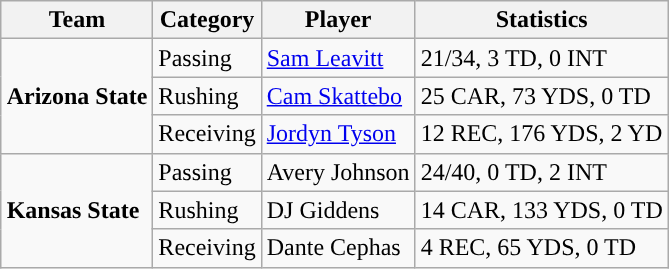<table class="wikitable" style="float: right;">
<tr>
<th>Team</th>
<th>Category</th>
<th>Player</th>
<th>Statistics</th>
</tr>
<tr>
<td rowspan=3><strong>Arizona State</strong></td>
<td>Passing</td>
<td><a href='#'>Sam Leavitt</a></td>
<td>21/34, 3 TD, 0 INT</td>
</tr>
<tr>
<td>Rushing</td>
<td><a href='#'>Cam Skattebo</a></td>
<td>25 CAR, 73 YDS, 0 TD</td>
</tr>
<tr>
<td>Receiving</td>
<td><a href='#'>Jordyn Tyson</a></td>
<td>12 REC, 176 YDS, 2 YD</td>
</tr>
<tr>
<td rowspan=3><strong>Kansas State</strong></td>
<td>Passing</td>
<td>Avery Johnson</td>
<td>24/40, 0 TD, 2 INT</td>
</tr>
<tr>
<td>Rushing</td>
<td>DJ Giddens</td>
<td>14 CAR, 133 YDS, 0 TD</td>
</tr>
<tr>
<td>Receiving</td>
<td>Dante Cephas</td>
<td>4 REC, 65 YDS, 0 TD</td>
</tr>
</table>
